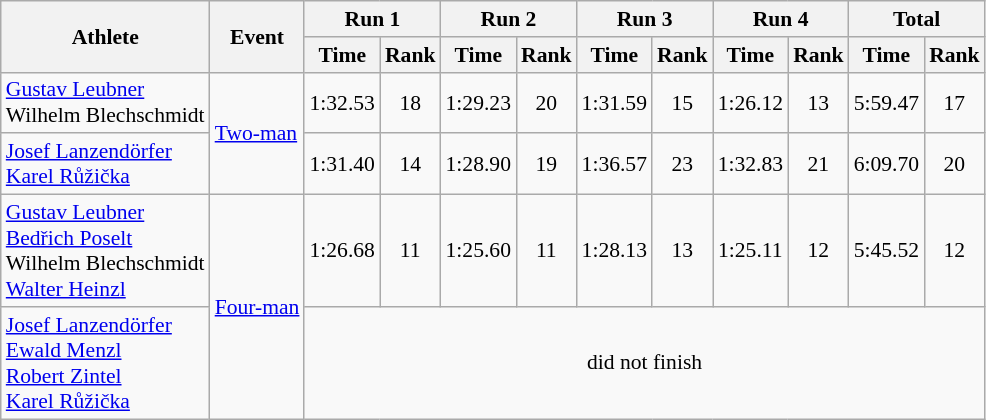<table class="wikitable" style="font-size:90%">
<tr>
<th rowspan="2">Athlete</th>
<th rowspan="2">Event</th>
<th colspan="2">Run 1</th>
<th colspan="2">Run 2</th>
<th colspan="2">Run 3</th>
<th colspan="2">Run 4</th>
<th colspan="2">Total</th>
</tr>
<tr>
<th>Time</th>
<th>Rank</th>
<th>Time</th>
<th>Rank</th>
<th>Time</th>
<th>Rank</th>
<th>Time</th>
<th>Rank</th>
<th>Time</th>
<th>Rank</th>
</tr>
<tr align="center">
<td align="left"><a href='#'>Gustav Leubner</a><br>Wilhelm Blechschmidt</td>
<td align="left" rowspan=2><a href='#'>Two-man</a></td>
<td>1:32.53</td>
<td>18</td>
<td>1:29.23</td>
<td>20</td>
<td>1:31.59</td>
<td>15</td>
<td>1:26.12</td>
<td>13</td>
<td>5:59.47</td>
<td>17</td>
</tr>
<tr align="center">
<td align="left"><a href='#'>Josef Lanzendörfer</a><br><a href='#'>Karel Růžička</a></td>
<td>1:31.40</td>
<td>14</td>
<td>1:28.90</td>
<td>19</td>
<td>1:36.57</td>
<td>23</td>
<td>1:32.83</td>
<td>21</td>
<td>6:09.70</td>
<td>20</td>
</tr>
<tr align="center">
<td align="left"><a href='#'>Gustav Leubner</a> <br> <a href='#'>Bedřich Poselt</a> <br> Wilhelm Blechschmidt <br> <a href='#'>Walter Heinzl</a></td>
<td align="left" rowspan=2><a href='#'>Four-man</a></td>
<td>1:26.68</td>
<td>11</td>
<td>1:25.60</td>
<td>11</td>
<td>1:28.13</td>
<td>13</td>
<td>1:25.11</td>
<td>12</td>
<td>5:45.52</td>
<td>12</td>
</tr>
<tr align="center">
<td align="left"><a href='#'>Josef Lanzendörfer</a> <br> <a href='#'>Ewald Menzl</a> <br> <a href='#'>Robert Zintel</a> <br> <a href='#'>Karel Růžička</a></td>
<td colspan=10>did not finish</td>
</tr>
</table>
